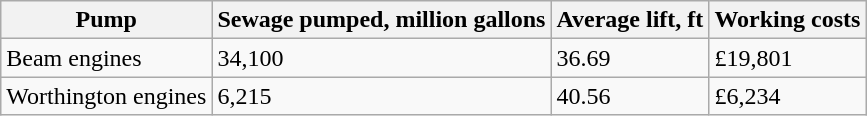<table class="wikitable">
<tr>
<th>Pump</th>
<th>Sewage pumped, million gallons</th>
<th>Average lift, ft</th>
<th>Working costs</th>
</tr>
<tr>
<td>Beam engines</td>
<td>34,100</td>
<td>36.69</td>
<td>£19,801</td>
</tr>
<tr>
<td>Worthington engines</td>
<td>6,215</td>
<td>40.56</td>
<td>£6,234</td>
</tr>
</table>
